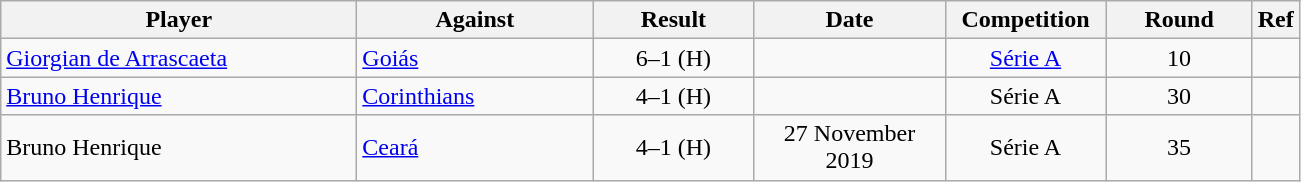<table class="wikitable">
<tr>
<th style="width:230px;">Player</th>
<th style="width:150px;">Against</th>
<th style="width:100px;">Result</th>
<th style="width:120px;">Date</th>
<th style="width:100px;">Competition</th>
<th style="width:90px;">Round</th>
<th>Ref</th>
</tr>
<tr>
<td> <a href='#'>Giorgian de Arrascaeta</a></td>
<td> <a href='#'>Goiás</a></td>
<td align="center">6–1 (H)</td>
<td align="center"></td>
<td align="center"><a href='#'>Série A</a></td>
<td align="center">10</td>
<td align="center"></td>
</tr>
<tr>
<td> <a href='#'>Bruno Henrique</a></td>
<td> <a href='#'>Corinthians</a></td>
<td align="center">4–1 (H)</td>
<td align="center"></td>
<td align="center">Série A</td>
<td align="center">30</td>
<td align="center"></td>
</tr>
<tr>
<td> Bruno Henrique</td>
<td> <a href='#'>Ceará</a></td>
<td align="center">4–1 (H)</td>
<td align="center">27 November 2019</td>
<td align="center">Série A</td>
<td align="center">35</td>
<td align="center"></td>
</tr>
</table>
